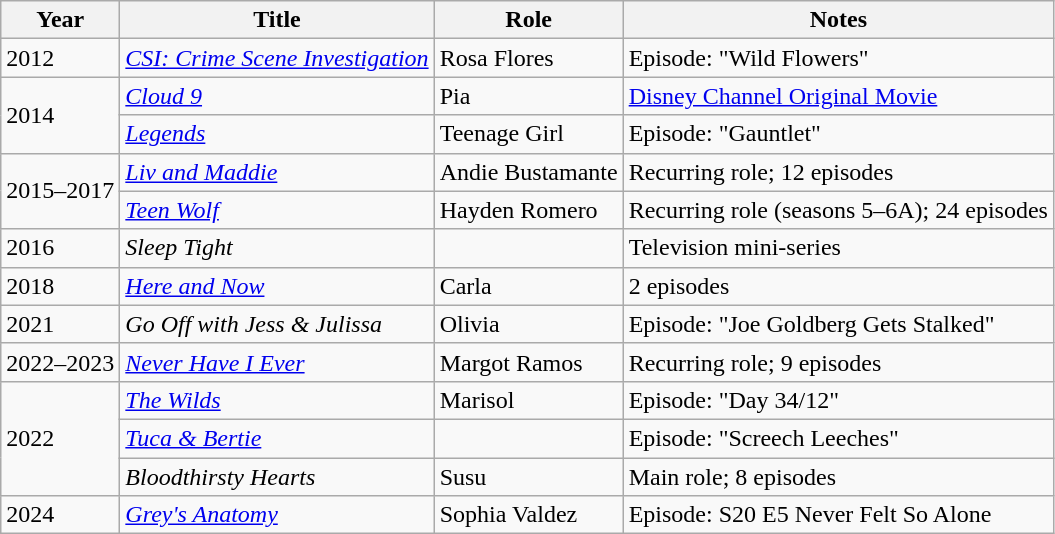<table class="wikitable">
<tr>
<th>Year</th>
<th>Title</th>
<th>Role</th>
<th>Notes</th>
</tr>
<tr>
<td>2012</td>
<td><em><a href='#'>CSI: Crime Scene Investigation</a></em></td>
<td>Rosa Flores</td>
<td>Episode: "Wild Flowers"</td>
</tr>
<tr>
<td rowspan="2">2014</td>
<td><em><a href='#'>Cloud 9</a></em></td>
<td>Pia</td>
<td><a href='#'>Disney Channel Original Movie</a></td>
</tr>
<tr>
<td><em><a href='#'>Legends</a></em></td>
<td>Teenage Girl</td>
<td>Episode: "Gauntlet"</td>
</tr>
<tr>
<td rowspan="2">2015–2017</td>
<td><em><a href='#'>Liv and Maddie</a></em></td>
<td>Andie Bustamante</td>
<td>Recurring role; 12 episodes</td>
</tr>
<tr>
<td><em><a href='#'>Teen Wolf</a></em></td>
<td>Hayden Romero</td>
<td>Recurring role (seasons 5–6A); 24 episodes</td>
</tr>
<tr>
<td>2016</td>
<td><em>Sleep Tight</em></td>
<td></td>
<td>Television mini-series</td>
</tr>
<tr>
<td>2018</td>
<td><em><a href='#'>Here and Now</a></em></td>
<td>Carla</td>
<td>2 episodes</td>
</tr>
<tr>
<td>2021</td>
<td><em>Go Off with Jess & Julissa</em></td>
<td>Olivia</td>
<td>Episode: "Joe Goldberg Gets Stalked"</td>
</tr>
<tr>
<td>2022–2023</td>
<td><em><a href='#'>Never Have I Ever</a></em></td>
<td>Margot Ramos</td>
<td>Recurring role; 9 episodes</td>
</tr>
<tr>
<td rowspan="3">2022</td>
<td><em><a href='#'>The Wilds</a></em></td>
<td>Marisol</td>
<td>Episode: "Day 34/12"</td>
</tr>
<tr>
<td><em><a href='#'>Tuca & Bertie</a></em></td>
<td></td>
<td>Episode: "Screech Leeches"</td>
</tr>
<tr>
<td><em>Bloodthirsty Hearts</em></td>
<td>Susu</td>
<td>Main role; 8 episodes</td>
</tr>
<tr>
<td>2024</td>
<td><em><a href='#'>Grey's Anatomy</a></em></td>
<td>Sophia Valdez</td>
<td>Episode: S20 E5 Never Felt So Alone</td>
</tr>
</table>
